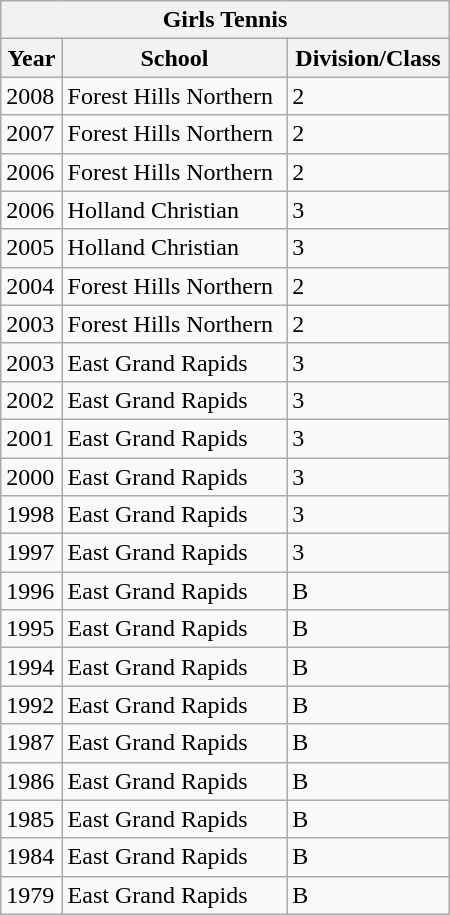<table class="wikitable collapsible collapsed" width="300">
<tr>
<th colspan=3>Girls Tennis</th>
</tr>
<tr>
<th scope="col">Year</th>
<th scope="col">School</th>
<th scope="col">Division/Class</th>
</tr>
<tr>
<td>2008</td>
<td>Forest Hills Northern</td>
<td>2</td>
</tr>
<tr>
<td>2007</td>
<td>Forest Hills Northern</td>
<td>2</td>
</tr>
<tr>
<td>2006</td>
<td>Forest Hills Northern</td>
<td>2</td>
</tr>
<tr>
<td>2006</td>
<td>Holland Christian</td>
<td>3</td>
</tr>
<tr>
<td>2005</td>
<td>Holland Christian</td>
<td>3</td>
</tr>
<tr>
<td>2004</td>
<td>Forest Hills Northern</td>
<td>2</td>
</tr>
<tr>
<td>2003</td>
<td>Forest Hills Northern</td>
<td>2</td>
</tr>
<tr>
<td>2003</td>
<td>East Grand Rapids</td>
<td>3</td>
</tr>
<tr>
<td>2002</td>
<td>East Grand Rapids</td>
<td>3</td>
</tr>
<tr>
<td>2001</td>
<td>East Grand Rapids</td>
<td>3</td>
</tr>
<tr>
<td>2000</td>
<td>East Grand Rapids</td>
<td>3</td>
</tr>
<tr>
<td>1998</td>
<td>East Grand Rapids</td>
<td>3</td>
</tr>
<tr>
<td>1997</td>
<td>East Grand Rapids</td>
<td>3</td>
</tr>
<tr>
<td>1996</td>
<td>East Grand Rapids</td>
<td>B</td>
</tr>
<tr>
<td>1995</td>
<td>East Grand Rapids</td>
<td>B</td>
</tr>
<tr>
<td>1994</td>
<td>East Grand Rapids</td>
<td>B</td>
</tr>
<tr>
<td>1992</td>
<td>East Grand Rapids</td>
<td>B</td>
</tr>
<tr>
<td>1987</td>
<td>East Grand Rapids</td>
<td>B</td>
</tr>
<tr>
<td>1986</td>
<td>East Grand Rapids</td>
<td>B</td>
</tr>
<tr>
<td>1985</td>
<td>East Grand Rapids</td>
<td>B</td>
</tr>
<tr>
<td>1984</td>
<td>East Grand Rapids</td>
<td>B</td>
</tr>
<tr>
<td>1979</td>
<td>East Grand Rapids</td>
<td>B</td>
</tr>
</table>
